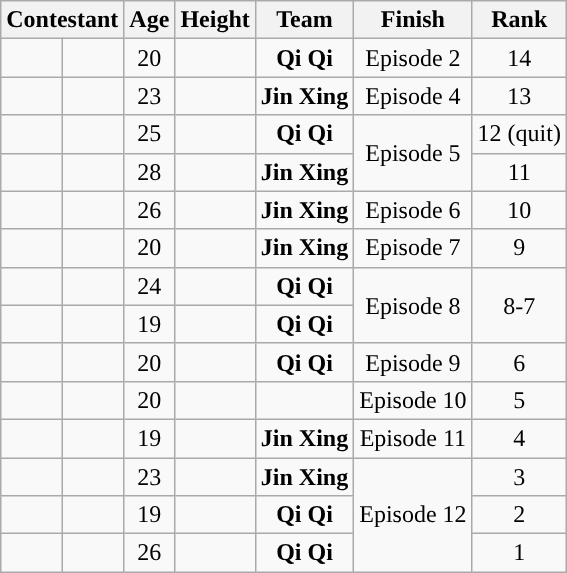<table class="wikitable sortable" style="text-align:center;">
<tr>
<th colspan=2>Contestant</th>
<th>Age</th>
<th>Height</th>
<th>Team</th>
<th>Finish</th>
<th>Rank</th>
</tr>
<tr>
<td></td>
<td></td>
<td>20</td>
<td></td>
<td><strong><span>Qi Qi</span></strong></td>
<td>Episode 2</td>
<td>14</td>
</tr>
<tr>
<td></td>
<td></td>
<td>23</td>
<td></td>
<td><strong><span>Jin Xing</span>  </strong></td>
<td>Episode 4</td>
<td>13</td>
</tr>
<tr>
<td></td>
<td></td>
<td>25</td>
<td></td>
<td><strong><span>Qi Qi</span></strong></td>
<td rowspan="2">Episode 5</td>
<td>12 (quit)</td>
</tr>
<tr>
<td></td>
<td></td>
<td>28</td>
<td></td>
<td><strong><span>Jin Xing</span></strong></td>
<td>11</td>
</tr>
<tr>
<td></td>
<td></td>
<td>26</td>
<td></td>
<td><strong><span>Jin Xing</span></strong></td>
<td>Episode 6</td>
<td>10</td>
</tr>
<tr>
<td></td>
<td></td>
<td>20</td>
<td></td>
<td><strong><span>Jin Xing</span></strong></td>
<td>Episode 7</td>
<td>9</td>
</tr>
<tr>
<td></td>
<td></td>
<td>24</td>
<td></td>
<td><strong><span>Qi Qi</span></strong></td>
<td rowspan="2">Episode 8</td>
<td rowspan="2">8-7</td>
</tr>
<tr>
<td></td>
<td></td>
<td>19</td>
<td></td>
<td><strong><span>Qi Qi</span> </strong></td>
</tr>
<tr>
<td></td>
<td></td>
<td>20</td>
<td></td>
<td><strong><span>Qi Qi</span></strong></td>
<td>Episode 9</td>
<td>6</td>
</tr>
<tr>
<td></td>
<td></td>
<td>20</td>
<td></td>
<td><strong><span></span></strong></td>
<td>Episode 10</td>
<td>5</td>
</tr>
<tr>
<td></td>
<td></td>
<td>19</td>
<td></td>
<td><strong><span>Jin Xing</span>  </strong></td>
<td>Episode 11</td>
<td>4</td>
</tr>
<tr>
<td></td>
<td></td>
<td>23</td>
<td></td>
<td><strong><span>Jin Xing</span></strong></td>
<td rowspan="3">Episode 12</td>
<td>3</td>
</tr>
<tr>
<td></td>
<td></td>
<td>19</td>
<td></td>
<td><strong><span>Qi Qi</span>  </strong></td>
<td>2</td>
</tr>
<tr>
<td></td>
<td></td>
<td>26</td>
<td></td>
<td><strong><span>Qi Qi</span>  </strong></td>
<td>1</td>
</tr>
</table>
